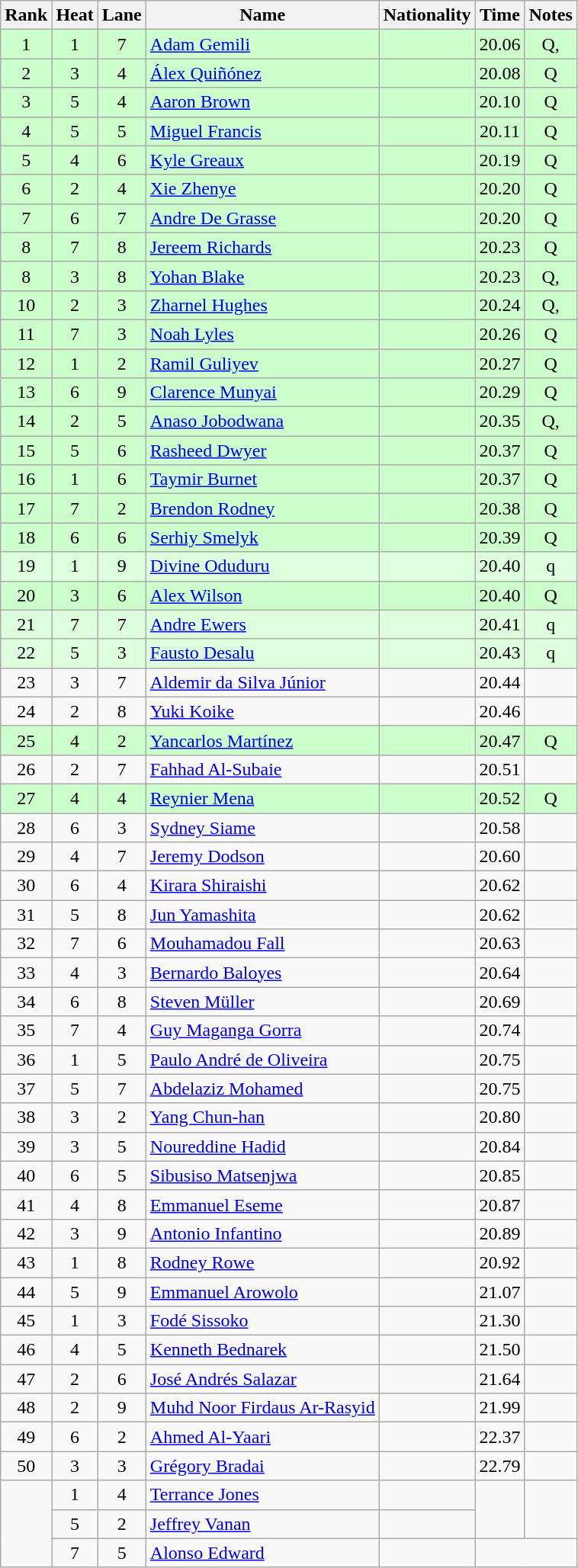<table class="wikitable sortable" style="text-align:center">
<tr>
<th>Rank</th>
<th>Heat</th>
<th>Lane</th>
<th>Name</th>
<th>Nationality</th>
<th>Time</th>
<th>Notes</th>
</tr>
<tr bgcolor=ccffcc>
<td>1</td>
<td>1</td>
<td>7</td>
<td align=left><a href='#'>Adam Gemili</a></td>
<td align=left></td>
<td>20.06</td>
<td>Q, </td>
</tr>
<tr bgcolor=ccffcc>
<td>2</td>
<td>3</td>
<td>4</td>
<td align=left><a href='#'>Álex Quiñónez</a></td>
<td align=left></td>
<td>20.08</td>
<td>Q</td>
</tr>
<tr bgcolor=ccffcc>
<td>3</td>
<td>5</td>
<td>4</td>
<td align=left><a href='#'>Aaron Brown</a></td>
<td align=left></td>
<td>20.10</td>
<td>Q</td>
</tr>
<tr bgcolor=ccffcc>
<td>4</td>
<td>5</td>
<td>5</td>
<td align=left><a href='#'>Miguel Francis</a></td>
<td align=left></td>
<td>20.11</td>
<td>Q</td>
</tr>
<tr bgcolor=ccffcc>
<td>5</td>
<td>4</td>
<td>6</td>
<td align=left><a href='#'>Kyle Greaux</a></td>
<td align=left></td>
<td>20.19</td>
<td>Q</td>
</tr>
<tr bgcolor=ccffcc>
<td>6</td>
<td>2</td>
<td>4</td>
<td align=left><a href='#'>Xie Zhenye</a></td>
<td align=left></td>
<td>20.20</td>
<td>Q</td>
</tr>
<tr bgcolor=ccffcc>
<td>7</td>
<td>6</td>
<td>7</td>
<td align=left><a href='#'>Andre De Grasse</a></td>
<td align=left></td>
<td>20.20</td>
<td>Q</td>
</tr>
<tr bgcolor=ccffcc>
<td>8</td>
<td>7</td>
<td>8</td>
<td align=left><a href='#'>Jereem Richards</a></td>
<td align=left></td>
<td>20.23</td>
<td>Q</td>
</tr>
<tr bgcolor=ccffcc>
<td>8</td>
<td>3</td>
<td>8</td>
<td align=left><a href='#'>Yohan Blake</a></td>
<td align=left></td>
<td>20.23</td>
<td>Q, </td>
</tr>
<tr bgcolor=ccffcc>
<td>10</td>
<td>2</td>
<td>3</td>
<td align=left><a href='#'>Zharnel Hughes</a></td>
<td align=left></td>
<td>20.24</td>
<td>Q, </td>
</tr>
<tr bgcolor=ccffcc>
<td>11</td>
<td>7</td>
<td>3</td>
<td align=left><a href='#'>Noah Lyles</a></td>
<td align=left></td>
<td>20.26</td>
<td>Q</td>
</tr>
<tr bgcolor=ccffcc>
<td>12</td>
<td>1</td>
<td>2</td>
<td align=left><a href='#'>Ramil Guliyev</a></td>
<td align=left></td>
<td>20.27</td>
<td>Q</td>
</tr>
<tr bgcolor=ccffcc>
<td>13</td>
<td>6</td>
<td>9</td>
<td align=left><a href='#'>Clarence Munyai</a></td>
<td align=left></td>
<td>20.29</td>
<td>Q</td>
</tr>
<tr bgcolor=ccffcc>
<td>14</td>
<td>2</td>
<td>5</td>
<td align=left><a href='#'>Anaso Jobodwana</a></td>
<td align=left></td>
<td>20.35</td>
<td>Q, </td>
</tr>
<tr bgcolor=ccffcc>
<td>15</td>
<td>5</td>
<td>6</td>
<td align=left><a href='#'>Rasheed Dwyer</a></td>
<td align=left></td>
<td>20.37</td>
<td>Q</td>
</tr>
<tr bgcolor=ccffcc>
<td>16</td>
<td>1</td>
<td>6</td>
<td align=left><a href='#'>Taymir Burnet</a></td>
<td align=left></td>
<td>20.37</td>
<td>Q</td>
</tr>
<tr bgcolor=ccffcc>
<td>17</td>
<td>7</td>
<td>2</td>
<td align=left><a href='#'>Brendon Rodney</a></td>
<td align=left></td>
<td>20.38</td>
<td>Q</td>
</tr>
<tr bgcolor=ccffcc>
<td>18</td>
<td>6</td>
<td>6</td>
<td align=left><a href='#'>Serhiy Smelyk</a></td>
<td align=left></td>
<td>20.39</td>
<td>Q</td>
</tr>
<tr bgcolor=ddffdd>
<td>19</td>
<td>1</td>
<td>9</td>
<td align=left><a href='#'>Divine Oduduru</a></td>
<td align=left></td>
<td>20.40</td>
<td>q</td>
</tr>
<tr bgcolor=ccffcc>
<td>20</td>
<td>3</td>
<td>6</td>
<td align=left><a href='#'>Alex Wilson</a></td>
<td align=left></td>
<td>20.40</td>
<td>Q</td>
</tr>
<tr bgcolor=ddffdd>
<td>21</td>
<td>7</td>
<td>7</td>
<td align=left><a href='#'>Andre Ewers</a></td>
<td align=left></td>
<td>20.41</td>
<td>q</td>
</tr>
<tr bgcolor=ddffdd>
<td>22</td>
<td>5</td>
<td>3</td>
<td align=left><a href='#'>Fausto Desalu</a></td>
<td align=left></td>
<td>20.43</td>
<td>q</td>
</tr>
<tr>
<td>23</td>
<td>3</td>
<td>7</td>
<td align=left><a href='#'>Aldemir da Silva Júnior</a></td>
<td align=left></td>
<td>20.44</td>
<td></td>
</tr>
<tr>
<td>24</td>
<td>2</td>
<td>8</td>
<td align=left><a href='#'>Yuki Koike</a></td>
<td align=left></td>
<td>20.46</td>
<td></td>
</tr>
<tr bgcolor=ccffcc>
<td>25</td>
<td>4</td>
<td>2</td>
<td align=left><a href='#'>Yancarlos Martínez</a></td>
<td align=left></td>
<td>20.47</td>
<td>Q</td>
</tr>
<tr>
<td>26</td>
<td>2</td>
<td>7</td>
<td align=left><a href='#'>Fahhad Al-Subaie</a></td>
<td align=left></td>
<td>20.51</td>
<td></td>
</tr>
<tr bgcolor=ccffcc>
<td>27</td>
<td>4</td>
<td>4</td>
<td align=left><a href='#'>Reynier Mena</a></td>
<td align=left></td>
<td>20.52</td>
<td>Q</td>
</tr>
<tr>
<td>28</td>
<td>6</td>
<td>3</td>
<td align=left><a href='#'>Sydney Siame</a></td>
<td align=left></td>
<td>20.58</td>
<td></td>
</tr>
<tr>
<td>29</td>
<td>4</td>
<td>7</td>
<td align=left><a href='#'>Jeremy Dodson</a></td>
<td align=left></td>
<td>20.60</td>
<td></td>
</tr>
<tr>
<td>30</td>
<td>6</td>
<td>4</td>
<td align=left><a href='#'>Kirara Shiraishi</a></td>
<td align=left></td>
<td>20.62</td>
<td></td>
</tr>
<tr>
<td>31</td>
<td>5</td>
<td>8</td>
<td align=left><a href='#'>Jun Yamashita</a></td>
<td align=left></td>
<td>20.62</td>
<td></td>
</tr>
<tr>
<td>32</td>
<td>7</td>
<td>6</td>
<td align=left><a href='#'>Mouhamadou Fall</a></td>
<td align=left></td>
<td>20.63</td>
<td></td>
</tr>
<tr>
<td>33</td>
<td>4</td>
<td>3</td>
<td align=left><a href='#'>Bernardo Baloyes</a></td>
<td align=left></td>
<td>20.64</td>
<td></td>
</tr>
<tr>
<td>34</td>
<td>6</td>
<td>8</td>
<td align=left><a href='#'>Steven Müller</a></td>
<td align=left></td>
<td>20.69</td>
<td></td>
</tr>
<tr>
<td>35</td>
<td>7</td>
<td>4</td>
<td align=left><a href='#'>Guy Maganga Gorra</a></td>
<td align=left></td>
<td>20.74</td>
<td></td>
</tr>
<tr>
<td>36</td>
<td>1</td>
<td>5</td>
<td align=left><a href='#'>Paulo André de Oliveira</a></td>
<td align=left></td>
<td>20.75</td>
<td></td>
</tr>
<tr>
<td>37</td>
<td>5</td>
<td>7</td>
<td align=left><a href='#'>Abdelaziz Mohamed</a></td>
<td align=left></td>
<td>20.75</td>
<td></td>
</tr>
<tr>
<td>38</td>
<td>3</td>
<td>2</td>
<td align=left><a href='#'>Yang Chun-han</a></td>
<td align=left></td>
<td>20.80</td>
<td></td>
</tr>
<tr>
<td>39</td>
<td>3</td>
<td>5</td>
<td align=left><a href='#'>Noureddine Hadid</a></td>
<td align=left></td>
<td>20.84</td>
<td><strong></strong></td>
</tr>
<tr>
<td>40</td>
<td>6</td>
<td>5</td>
<td align=left><a href='#'>Sibusiso Matsenjwa</a></td>
<td align=left></td>
<td>20.85</td>
<td></td>
</tr>
<tr>
<td>41</td>
<td>4</td>
<td>8</td>
<td align=left><a href='#'>Emmanuel Eseme</a></td>
<td align=left></td>
<td>20.87</td>
<td></td>
</tr>
<tr>
<td>42</td>
<td>3</td>
<td>9</td>
<td align=left><a href='#'>Antonio Infantino</a></td>
<td align=left></td>
<td>20.89</td>
<td></td>
</tr>
<tr>
<td>43</td>
<td>1</td>
<td>8</td>
<td align=left><a href='#'>Rodney Rowe</a></td>
<td align=left></td>
<td>20.92</td>
<td></td>
</tr>
<tr>
<td>44</td>
<td>5</td>
<td>9</td>
<td align=left><a href='#'>Emmanuel Arowolo</a></td>
<td align=left></td>
<td>21.07</td>
<td></td>
</tr>
<tr>
<td>45</td>
<td>1</td>
<td>3</td>
<td align=left><a href='#'>Fodé Sissoko</a></td>
<td align=left></td>
<td>21.30</td>
<td></td>
</tr>
<tr>
<td>46</td>
<td>4</td>
<td>5</td>
<td align=left><a href='#'>Kenneth Bednarek</a></td>
<td align=left></td>
<td>21.50</td>
<td></td>
</tr>
<tr>
<td>47</td>
<td>2</td>
<td>6</td>
<td align=left><a href='#'>José Andrés Salazar</a></td>
<td align=left></td>
<td>21.64</td>
<td></td>
</tr>
<tr>
<td>48</td>
<td>2</td>
<td>9</td>
<td align=left><a href='#'>Muhd Noor Firdaus Ar-Rasyid</a></td>
<td align=left></td>
<td>21.99</td>
<td></td>
</tr>
<tr>
<td>49</td>
<td>6</td>
<td>2</td>
<td align=left><a href='#'>Ahmed Al-Yaari</a></td>
<td align=left></td>
<td>22.37</td>
<td><strong></strong></td>
</tr>
<tr>
<td>50</td>
<td>3</td>
<td>3</td>
<td align=left><a href='#'>Grégory Bradai</a></td>
<td align=left></td>
<td>22.79</td>
<td></td>
</tr>
<tr>
<td rowspan=3></td>
<td>1</td>
<td>4</td>
<td align=left><a href='#'>Terrance Jones</a></td>
<td align=left></td>
<td rowspan=2></td>
<td rowspan=2></td>
</tr>
<tr>
<td>5</td>
<td>2</td>
<td align=left><a href='#'>Jeffrey Vanan</a></td>
<td align=left></td>
</tr>
<tr>
<td>7</td>
<td>5</td>
<td align=left><a href='#'>Alonso Edward</a></td>
<td align=left></td>
<td colspan=2></td>
</tr>
</table>
